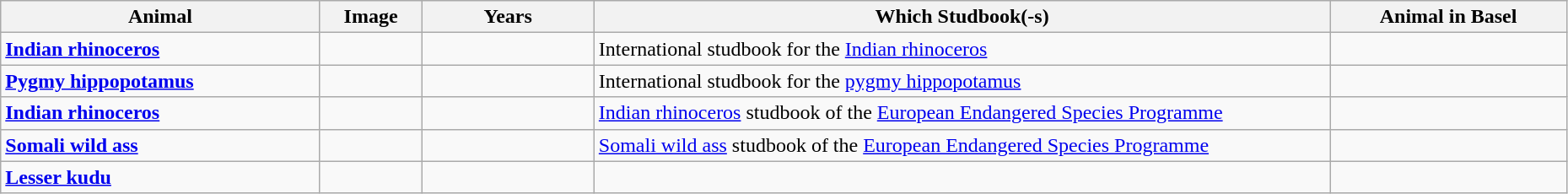<table width = 98% class="wikitable">
<tr>
<th>Animal</th>
<th align = "center">Image</th>
<th width = "11%">Years</th>
<th width = "47%">Which Studbook(-s)</th>
<th align = "center">Animal in Basel</th>
</tr>
<tr>
<td><strong><a href='#'>Indian rhinoceros</a></strong></td>
<td></td>
<td></td>
<td>International studbook for the <a href='#'>Indian rhinoceros</a></td>
<td></td>
</tr>
<tr>
<td><strong><a href='#'>Pygmy hippopotamus</a></strong></td>
<td></td>
<td></td>
<td>International studbook for the <a href='#'>pygmy hippopotamus</a></td>
<td><br></td>
</tr>
<tr>
<td><strong><a href='#'>Indian rhinoceros</a></strong></td>
<td></td>
<td></td>
<td><a href='#'>Indian rhinoceros</a> studbook of the <a href='#'>European Endangered Species Programme</a></td>
<td></td>
</tr>
<tr>
<td><strong><a href='#'>Somali wild ass</a></strong></td>
<td></td>
<td></td>
<td><a href='#'>Somali wild ass</a> studbook of the <a href='#'>European Endangered Species Programme</a></td>
<td></td>
</tr>
<tr>
<td><strong><a href='#'>Lesser kudu</a></strong></td>
<td></td>
<td></td>
<td></td>
<td></td>
</tr>
</table>
